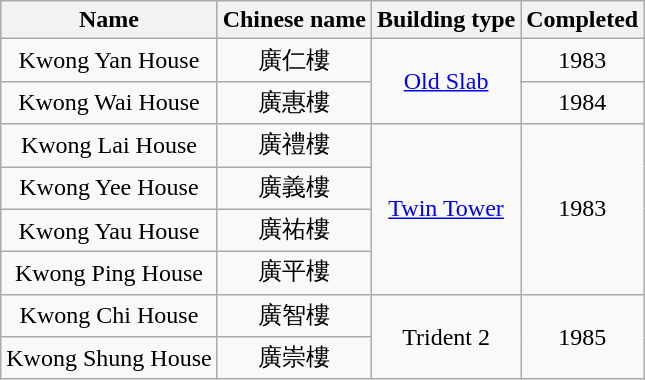<table class="wikitable" style="text-align: center">
<tr>
<th>Name</th>
<th>Chinese name</th>
<th>Building type</th>
<th>Completed</th>
</tr>
<tr>
<td>Kwong Yan House</td>
<td>廣仁樓</td>
<td rowspan="2"><a href='#'>Old Slab</a></td>
<td>1983</td>
</tr>
<tr>
<td>Kwong Wai House</td>
<td>廣惠樓</td>
<td>1984</td>
</tr>
<tr>
<td>Kwong Lai House</td>
<td>廣禮樓</td>
<td rowspan="4"><a href='#'>Twin Tower</a></td>
<td rowspan="4">1983</td>
</tr>
<tr>
<td>Kwong Yee House</td>
<td>廣義樓</td>
</tr>
<tr>
<td>Kwong Yau House</td>
<td>廣祐樓</td>
</tr>
<tr>
<td>Kwong Ping House</td>
<td>廣平樓</td>
</tr>
<tr>
<td>Kwong Chi House</td>
<td>廣智樓</td>
<td rowspan="2">Trident 2</td>
<td rowspan="2">1985</td>
</tr>
<tr>
<td>Kwong Shung House</td>
<td>廣崇樓</td>
</tr>
</table>
